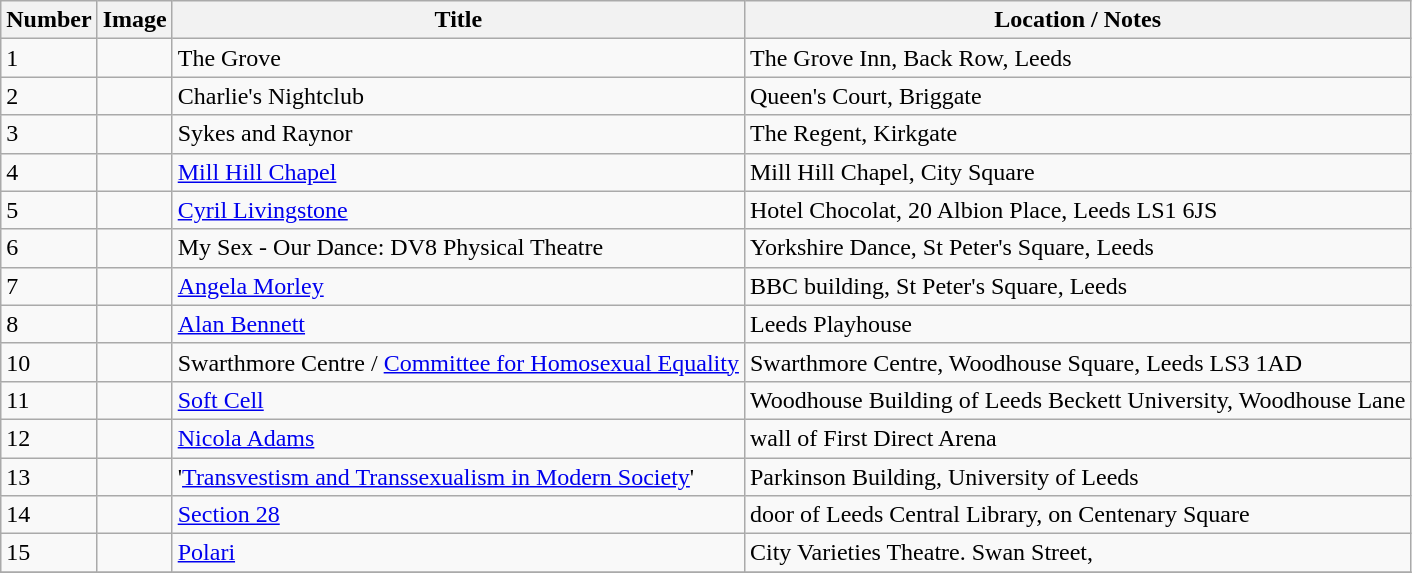<table class="wikitable sortable">
<tr>
<th>Number</th>
<th class="unsortable">Image</th>
<th>Title</th>
<th>Location / Notes</th>
</tr>
<tr>
<td>1</td>
<td></td>
<td>The Grove</td>
<td>The Grove Inn, Back Row, Leeds</td>
</tr>
<tr>
<td>2</td>
<td></td>
<td>Charlie's Nightclub</td>
<td>Queen's Court, Briggate</td>
</tr>
<tr>
<td>3</td>
<td></td>
<td>Sykes and Raynor</td>
<td>The Regent, Kirkgate</td>
</tr>
<tr>
<td>4</td>
<td></td>
<td><a href='#'>Mill Hill Chapel</a></td>
<td>Mill Hill Chapel, City Square</td>
</tr>
<tr>
<td>5</td>
<td></td>
<td><a href='#'>Cyril Livingstone</a></td>
<td>Hotel Chocolat, 20 Albion Place, Leeds LS1 6JS</td>
</tr>
<tr>
<td>6</td>
<td></td>
<td>My Sex - Our Dance: DV8 Physical Theatre</td>
<td>Yorkshire Dance, St Peter's Square, Leeds</td>
</tr>
<tr>
<td>7</td>
<td></td>
<td><a href='#'>Angela Morley</a></td>
<td>BBC building, St Peter's Square, Leeds</td>
</tr>
<tr>
<td>8</td>
<td></td>
<td><a href='#'>Alan Bennett</a></td>
<td>Leeds Playhouse</td>
</tr>
<tr>
<td>10</td>
<td></td>
<td>Swarthmore Centre / <a href='#'>Committee for Homosexual Equality</a></td>
<td>Swarthmore Centre, Woodhouse Square, Leeds LS3 1AD</td>
</tr>
<tr>
<td>11</td>
<td></td>
<td><a href='#'>Soft Cell</a></td>
<td>Woodhouse Building of Leeds Beckett University, Woodhouse Lane</td>
</tr>
<tr>
<td>12</td>
<td></td>
<td><a href='#'>Nicola Adams</a></td>
<td>wall of First Direct Arena</td>
</tr>
<tr>
<td>13</td>
<td></td>
<td>'<a href='#'>Transvestism and Transsexualism in Modern Society</a>'</td>
<td>Parkinson Building, University of Leeds</td>
</tr>
<tr>
<td>14</td>
<td></td>
<td><a href='#'>Section 28</a></td>
<td>door of Leeds Central Library, on Centenary Square</td>
</tr>
<tr>
<td>15</td>
<td></td>
<td><a href='#'>Polari</a></td>
<td>City Varieties Theatre. Swan Street,</td>
</tr>
<tr>
</tr>
</table>
